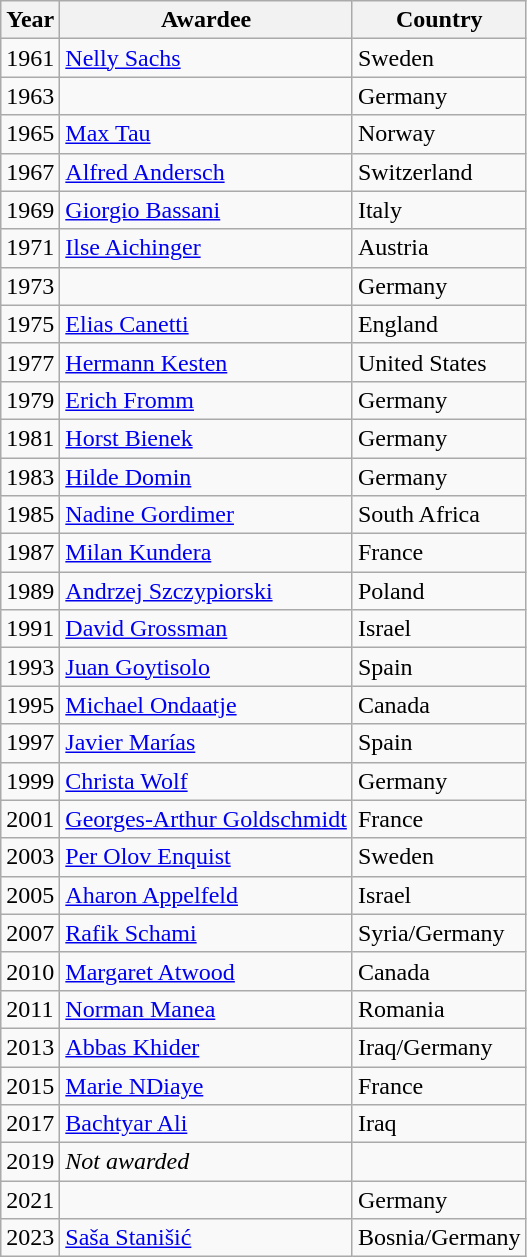<table class="wikitable sortable">
<tr>
<th>Year</th>
<th>Awardee</th>
<th>Country</th>
</tr>
<tr>
<td>1961</td>
<td><a href='#'>Nelly Sachs</a></td>
<td>Sweden</td>
</tr>
<tr>
<td>1963</td>
<td></td>
<td>Germany</td>
</tr>
<tr>
<td>1965</td>
<td><a href='#'>Max Tau</a></td>
<td>Norway</td>
</tr>
<tr>
<td>1967</td>
<td><a href='#'>Alfred Andersch</a></td>
<td>Switzerland</td>
</tr>
<tr>
<td>1969</td>
<td><a href='#'>Giorgio Bassani</a></td>
<td>Italy</td>
</tr>
<tr>
<td>1971</td>
<td><a href='#'>Ilse Aichinger</a></td>
<td>Austria</td>
</tr>
<tr>
<td>1973</td>
<td></td>
<td>Germany</td>
</tr>
<tr>
<td>1975</td>
<td><a href='#'>Elias Canetti</a></td>
<td>England</td>
</tr>
<tr>
<td>1977</td>
<td><a href='#'>Hermann Kesten</a></td>
<td>United States</td>
</tr>
<tr>
<td>1979</td>
<td><a href='#'>Erich Fromm</a></td>
<td>Germany</td>
</tr>
<tr>
<td>1981</td>
<td><a href='#'>Horst Bienek</a></td>
<td>Germany</td>
</tr>
<tr>
<td>1983</td>
<td><a href='#'>Hilde Domin</a></td>
<td>Germany</td>
</tr>
<tr>
<td>1985</td>
<td><a href='#'>Nadine Gordimer</a></td>
<td>South Africa</td>
</tr>
<tr>
<td>1987</td>
<td><a href='#'>Milan Kundera</a></td>
<td>France</td>
</tr>
<tr>
<td>1989</td>
<td><a href='#'>Andrzej Szczypiorski</a></td>
<td>Poland</td>
</tr>
<tr>
<td>1991</td>
<td><a href='#'>David Grossman</a></td>
<td>Israel</td>
</tr>
<tr>
<td>1993</td>
<td><a href='#'>Juan Goytisolo</a></td>
<td>Spain</td>
</tr>
<tr>
<td>1995</td>
<td><a href='#'>Michael Ondaatje</a></td>
<td>Canada</td>
</tr>
<tr>
<td>1997</td>
<td><a href='#'>Javier Marías</a></td>
<td>Spain</td>
</tr>
<tr>
<td>1999</td>
<td><a href='#'>Christa Wolf</a></td>
<td>Germany</td>
</tr>
<tr>
<td>2001</td>
<td><a href='#'>Georges-Arthur Goldschmidt</a></td>
<td>France</td>
</tr>
<tr>
<td>2003</td>
<td><a href='#'>Per Olov Enquist</a></td>
<td>Sweden</td>
</tr>
<tr>
<td>2005</td>
<td><a href='#'>Aharon Appelfeld</a></td>
<td>Israel</td>
</tr>
<tr>
<td>2007</td>
<td><a href='#'>Rafik Schami</a></td>
<td>Syria/Germany</td>
</tr>
<tr>
<td>2010</td>
<td><a href='#'>Margaret Atwood</a></td>
<td>Canada</td>
</tr>
<tr>
<td>2011</td>
<td><a href='#'>Norman Manea</a></td>
<td>Romania</td>
</tr>
<tr>
<td>2013</td>
<td><a href='#'>Abbas Khider</a></td>
<td>Iraq/Germany</td>
</tr>
<tr>
<td>2015</td>
<td><a href='#'>Marie NDiaye</a></td>
<td>France</td>
</tr>
<tr>
<td>2017</td>
<td><a href='#'>Bachtyar Ali</a></td>
<td>Iraq</td>
</tr>
<tr>
<td>2019</td>
<td><em>Not awarded</em></td>
</tr>
<tr>
<td>2021</td>
<td></td>
<td>Germany</td>
</tr>
<tr>
<td>2023</td>
<td><a href='#'>Saša Stanišić</a></td>
<td>Bosnia/Germany</td>
</tr>
</table>
